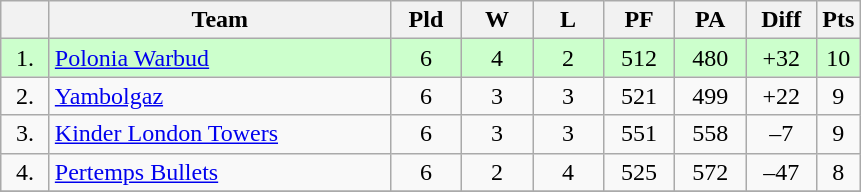<table class="wikitable" style="text-align:center">
<tr>
<th width="25"></th>
<th width="220">Team</th>
<th width="40">Pld</th>
<th width="40">W</th>
<th width="40">L</th>
<th width="40">PF</th>
<th width="40">PA</th>
<th width="40">Diff</th>
<th>Pts</th>
</tr>
<tr style="background:#cfc;">
<td>1.</td>
<td align="left"> <a href='#'>Polonia Warbud</a></td>
<td>6</td>
<td>4</td>
<td>2</td>
<td>512</td>
<td>480</td>
<td>+32</td>
<td>10</td>
</tr>
<tr>
<td>2.</td>
<td align="left"> <a href='#'>Yambolgaz</a></td>
<td>6</td>
<td>3</td>
<td>3</td>
<td>521</td>
<td>499</td>
<td>+22</td>
<td>9</td>
</tr>
<tr>
<td>3.</td>
<td align="left"> <a href='#'>Kinder London Towers</a></td>
<td>6</td>
<td>3</td>
<td>3</td>
<td>551</td>
<td>558</td>
<td>–7</td>
<td>9</td>
</tr>
<tr>
<td>4.</td>
<td align="left"> <a href='#'>Pertemps Bullets</a></td>
<td>6</td>
<td>2</td>
<td>4</td>
<td>525</td>
<td>572</td>
<td>–47</td>
<td>8</td>
</tr>
<tr>
</tr>
</table>
